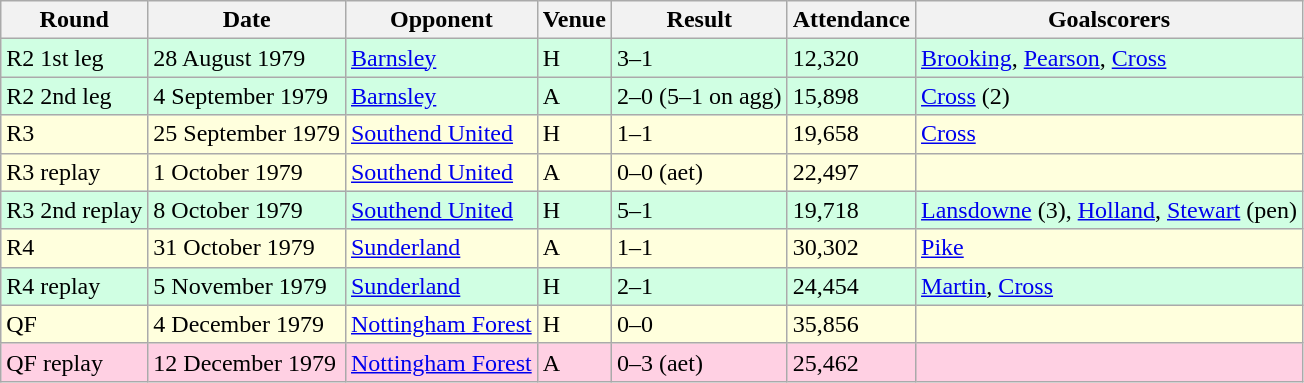<table class="wikitable">
<tr>
<th>Round</th>
<th>Date</th>
<th>Opponent</th>
<th>Venue</th>
<th>Result</th>
<th>Attendance</th>
<th>Goalscorers</th>
</tr>
<tr style="background-color: #d0ffe3;">
<td>R2 1st leg</td>
<td>28 August 1979</td>
<td><a href='#'>Barnsley</a></td>
<td>H</td>
<td>3–1</td>
<td>12,320</td>
<td><a href='#'>Brooking</a>, <a href='#'>Pearson</a>, <a href='#'>Cross</a></td>
</tr>
<tr style="background-color: #d0ffe3;">
<td>R2 2nd leg</td>
<td>4 September 1979</td>
<td><a href='#'>Barnsley</a></td>
<td>A</td>
<td>2–0 (5–1 on agg)</td>
<td>15,898</td>
<td><a href='#'>Cross</a> (2)</td>
</tr>
<tr style="background-color: #ffffdd;">
<td>R3</td>
<td>25 September 1979</td>
<td><a href='#'>Southend United</a></td>
<td>H</td>
<td>1–1</td>
<td>19,658</td>
<td><a href='#'>Cross</a></td>
</tr>
<tr style="background-color: #ffffdd;">
<td>R3 replay</td>
<td>1 October 1979</td>
<td><a href='#'>Southend United</a></td>
<td>A</td>
<td>0–0 (aet)</td>
<td>22,497</td>
<td></td>
</tr>
<tr style="background-color: #d0ffe3;">
<td>R3 2nd replay</td>
<td>8 October 1979</td>
<td><a href='#'>Southend United</a></td>
<td>H</td>
<td>5–1</td>
<td>19,718</td>
<td><a href='#'>Lansdowne</a> (3), <a href='#'>Holland</a>, <a href='#'>Stewart</a> (pen)</td>
</tr>
<tr style="background-color: #ffffdd;">
<td>R4</td>
<td>31 October 1979</td>
<td><a href='#'>Sunderland</a></td>
<td>A</td>
<td>1–1</td>
<td>30,302</td>
<td><a href='#'>Pike</a></td>
</tr>
<tr style="background-color: #d0ffe3;">
<td>R4 replay</td>
<td>5 November 1979</td>
<td><a href='#'>Sunderland</a></td>
<td>H</td>
<td>2–1</td>
<td>24,454</td>
<td><a href='#'>Martin</a>, <a href='#'>Cross</a></td>
</tr>
<tr style="background-color: #ffffdd;">
<td>QF</td>
<td>4 December 1979</td>
<td><a href='#'>Nottingham Forest</a></td>
<td>H</td>
<td>0–0</td>
<td>35,856</td>
<td></td>
</tr>
<tr style="background-color: #ffd0e3;">
<td>QF replay</td>
<td>12 December 1979</td>
<td><a href='#'>Nottingham Forest</a></td>
<td>A</td>
<td>0–3 (aet)</td>
<td>25,462</td>
<td></td>
</tr>
</table>
